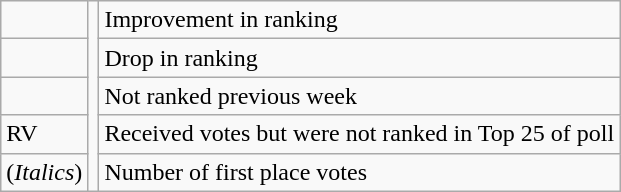<table class="wikitable">
<tr>
<td></td>
<td rowspan="5"></td>
<td>Improvement in ranking</td>
</tr>
<tr>
<td></td>
<td>Drop in ranking</td>
</tr>
<tr>
<td></td>
<td>Not ranked previous week</td>
</tr>
<tr>
<td>RV</td>
<td>Received votes but were not ranked in Top 25 of poll</td>
</tr>
<tr>
<td>(<em>Italics</em>)</td>
<td>Number of first place votes</td>
</tr>
</table>
